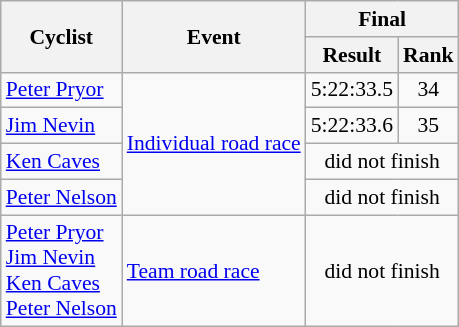<table class=wikitable style="font-size:90%">
<tr>
<th rowspan=2>Cyclist</th>
<th rowspan=2>Event</th>
<th colspan=2>Final</th>
</tr>
<tr>
<th>Result</th>
<th>Rank</th>
</tr>
<tr>
<td><a href='#'>Peter Pryor</a></td>
<td rowspan=4><a href='#'>Individual road race</a></td>
<td align=center>5:22:33.5</td>
<td align=center>34</td>
</tr>
<tr>
<td><a href='#'>Jim Nevin</a></td>
<td align=center>5:22:33.6</td>
<td align=center>35</td>
</tr>
<tr>
<td><a href='#'>Ken Caves</a></td>
<td align=center colspan=2>did not finish</td>
</tr>
<tr>
<td><a href='#'>Peter Nelson</a></td>
<td align=center colspan=2>did not finish</td>
</tr>
<tr>
<td><a href='#'>Peter Pryor</a> <br> <a href='#'>Jim Nevin</a> <br> <a href='#'>Ken Caves</a> <br> <a href='#'>Peter Nelson</a></td>
<td><a href='#'>Team road race</a></td>
<td align=center colspan=2>did not finish</td>
</tr>
</table>
